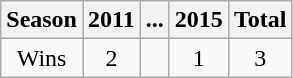<table class="wikitable">
<tr>
<th>Season</th>
<th>2011</th>
<th>...</th>
<th>2015</th>
<th><strong>Total</strong></th>
</tr>
<tr align="center">
<td>Wins</td>
<td>2</td>
<td></td>
<td>1</td>
<td>3</td>
</tr>
</table>
